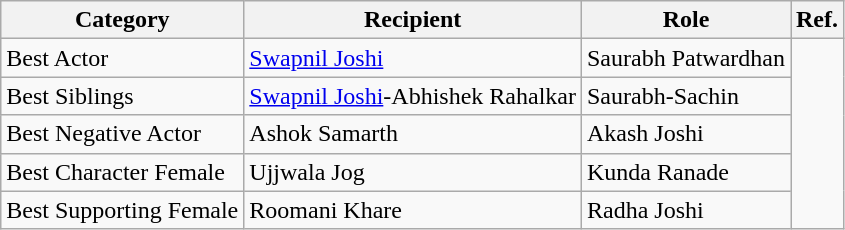<table class="wikitable">
<tr>
<th>Category</th>
<th>Recipient</th>
<th>Role</th>
<th>Ref.</th>
</tr>
<tr>
<td>Best Actor</td>
<td><a href='#'>Swapnil Joshi</a></td>
<td>Saurabh Patwardhan</td>
<td rowspan="5"></td>
</tr>
<tr>
<td>Best Siblings</td>
<td><a href='#'>Swapnil Joshi</a>-Abhishek Rahalkar</td>
<td>Saurabh-Sachin</td>
</tr>
<tr>
<td>Best Negative Actor</td>
<td>Ashok Samarth</td>
<td>Akash Joshi</td>
</tr>
<tr>
<td>Best Character Female</td>
<td>Ujjwala Jog</td>
<td>Kunda Ranade</td>
</tr>
<tr>
<td>Best Supporting Female</td>
<td>Roomani Khare</td>
<td>Radha Joshi</td>
</tr>
</table>
